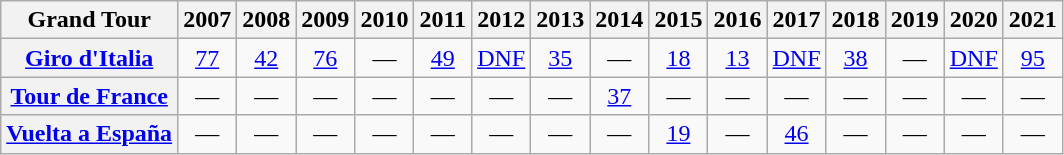<table class="wikitable plainrowheaders">
<tr>
<th>Grand Tour</th>
<th scope="col">2007</th>
<th scope="col">2008</th>
<th scope="col">2009</th>
<th scope="col">2010</th>
<th scope="col">2011</th>
<th scope="col">2012</th>
<th scope="col">2013</th>
<th scope="col">2014</th>
<th scope="col">2015</th>
<th scope="col">2016</th>
<th scope="col">2017</th>
<th scope="col">2018</th>
<th scope="col">2019</th>
<th scope="col">2020</th>
<th scope="col">2021</th>
</tr>
<tr style="text-align:center;">
<th scope="row"> <a href='#'>Giro d'Italia</a></th>
<td><a href='#'>77</a></td>
<td><a href='#'>42</a></td>
<td><a href='#'>76</a></td>
<td>—</td>
<td><a href='#'>49</a></td>
<td><a href='#'>DNF</a></td>
<td><a href='#'>35</a></td>
<td>—</td>
<td><a href='#'>18</a></td>
<td><a href='#'>13</a></td>
<td><a href='#'>DNF</a></td>
<td><a href='#'>38</a></td>
<td>—</td>
<td><a href='#'>DNF</a></td>
<td><a href='#'>95</a></td>
</tr>
<tr style="text-align:center;">
<th scope="row"> <a href='#'>Tour de France</a></th>
<td>—</td>
<td>—</td>
<td>—</td>
<td>—</td>
<td>—</td>
<td>—</td>
<td>—</td>
<td><a href='#'>37</a></td>
<td>—</td>
<td>—</td>
<td>—</td>
<td>—</td>
<td>—</td>
<td>—</td>
<td>—</td>
</tr>
<tr style="text-align:center;">
<th scope="row"> <a href='#'>Vuelta a España</a></th>
<td>—</td>
<td>—</td>
<td>—</td>
<td>—</td>
<td>—</td>
<td>—</td>
<td>—</td>
<td>—</td>
<td><a href='#'>19</a></td>
<td>—</td>
<td><a href='#'>46</a></td>
<td>—</td>
<td>—</td>
<td>—</td>
<td>—</td>
</tr>
</table>
